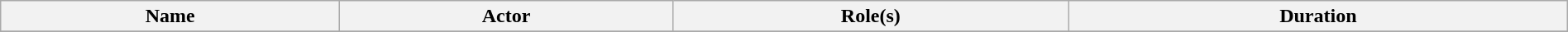<table class="wikitable" style="width:100%; margin:auto;">
<tr>
<th>Name</th>
<th>Actor</th>
<th>Role(s)</th>
<th>Duration</th>
</tr>
<tr>
</tr>
</table>
